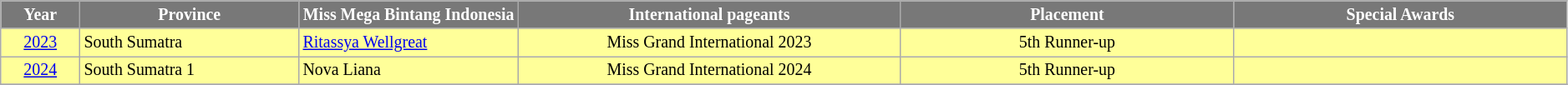<table class="wikitable sortable" style="font-size: 83%; text-align:center">
<tr>
<th width="60" style="background-color:#787878;color:#FFFFFF;">Year</th>
<th width="180" style="background-color:#787878;color:#FFFFFF;">Province</th>
<th width="180" style="background-color:#787878;color:#FFFFFF;">Miss Mega Bintang Indonesia</th>
<th width="320" style="background-color:#787878;color:#FFFFFF;">International pageants</th>
<th width="280" style="background-color:#787878;color:#FFFFFF;">Placement</th>
<th width="280" style="background-color:#787878;color:#FFFFFF;">Special Awards</th>
</tr>
<tr style="background-color:#FFFF99">
<td><a href='#'>2023</a></td>
<td align="left">South Sumatra</td>
<td align="left"><a href='#'>Ritassya Wellgreat</a></td>
<td>Miss Grand International 2023</td>
<td>5th Runner-up</td>
<td style="background:;"></td>
</tr>
<tr style="background-color:#FFFF99">
<td><a href='#'>2024</a></td>
<td align="left">South Sumatra 1</td>
<td align="left">Nova Liana</td>
<td>Miss Grand International 2024</td>
<td>5th Runner-up</td>
<td style="background:;"></td>
</tr>
<tr>
</tr>
</table>
